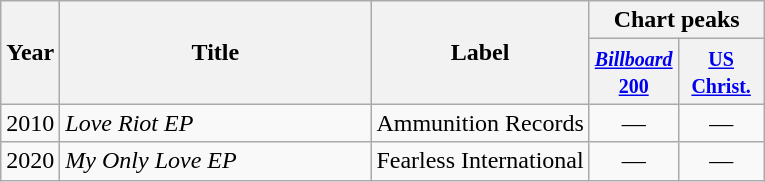<table class="wikitable">
<tr>
<th rowspan="2">Year</th>
<th style="width:200px;" rowspan="2">Title</th>
<th rowspan="2">Label</th>
<th colspan="3">Chart peaks</th>
</tr>
<tr>
<th style="width:50px;"><small><a href='#'><em>Billboard</em> 200</a></small></th>
<th style="width:50px;"><small><a href='#'>US Christ.</a></small></th>
</tr>
<tr>
<td>2010</td>
<td><em>Love Riot EP</em></td>
<td>Ammunition Records</td>
<td style="text-align:center;">—</td>
<td style="text-align:center;">—</td>
</tr>
<tr>
<td>2020</td>
<td><em>My Only Love EP</em></td>
<td>Fearless International</td>
<td style="text-align:center;">—</td>
<td style="text-align:center;">—</td>
</tr>
</table>
